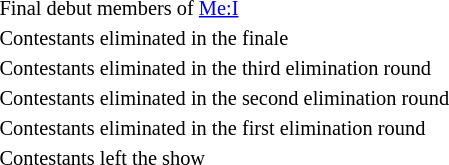<table class="toccolours" style="font-size:85%; white-space:nowrap">
<tr>
<td></td>
<td>Final debut members of <a href='#'>Me:I</a></td>
</tr>
<tr>
<td></td>
<td>Contestants eliminated in the finale</td>
</tr>
<tr>
<td></td>
<td>Contestants eliminated in the third elimination round</td>
</tr>
<tr>
<td></td>
<td>Contestants eliminated in the second elimination round</td>
</tr>
<tr>
<td></td>
<td>Contestants eliminated in the first elimination round</td>
</tr>
<tr>
<td></td>
<td>Contestants left the show</td>
</tr>
</table>
